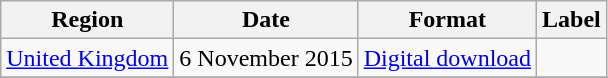<table class=wikitable>
<tr>
<th>Region</th>
<th>Date</th>
<th>Format</th>
<th>Label</th>
</tr>
<tr>
<td><a href='#'>United Kingdom</a></td>
<td>6 November 2015</td>
<td><a href='#'>Digital download</a></td>
<td></td>
</tr>
<tr>
</tr>
</table>
